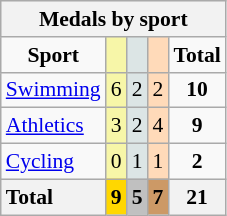<table class="wikitable" style="text-align:center;font-size:90%">
<tr style="background:#efefef;">
<th colspan=7><strong>Medals by sport</strong></th>
</tr>
<tr>
<td><strong>Sport</strong></td>
<td bgcolor=#f7f6a8></td>
<td bgcolor=#dce5e5></td>
<td bgcolor=#ffdab9></td>
<td><strong>Total</strong></td>
</tr>
<tr>
<td style="text-align:left;"><a href='#'>Swimming</a></td>
<td style="background:#F7F6A8;">6</td>
<td style="background:#DCE5E5;">2</td>
<td style="background:#FFDAB9;">2</td>
<td><strong>10</strong></td>
</tr>
<tr>
<td style="text-align:left;"><a href='#'>Athletics</a></td>
<td style="background:#F7F6A8;">3</td>
<td style="background:#DCE5E5;">2</td>
<td style="background:#FFDAB9;">4</td>
<td><strong>9</strong></td>
</tr>
<tr>
<td style="text-align:left;"><a href='#'>Cycling</a></td>
<td style="background:#F7F6A8;">0</td>
<td style="background:#DCE5E5;">1</td>
<td style="background:#FFDAB9;">1</td>
<td><strong>2</strong></td>
</tr>
<tr>
<th style="text-align:left;"><strong>Total</strong></th>
<th style="background:gold;"><strong>9</strong></th>
<th style="background:silver;"><strong>5</strong></th>
<th style="background:#c96;"><strong>7</strong></th>
<th><strong>21</strong></th>
</tr>
</table>
